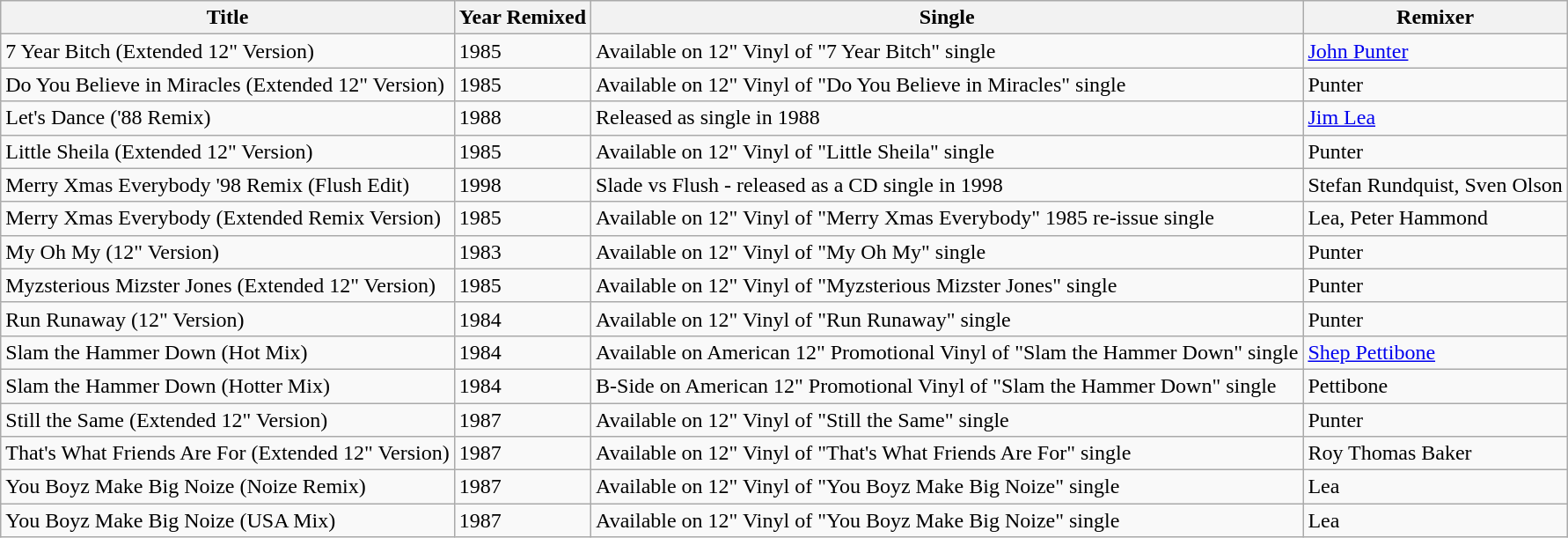<table class="wikitable sortable">
<tr>
<th>Title</th>
<th>Year Remixed</th>
<th>Single</th>
<th>Remixer</th>
</tr>
<tr>
<td>7 Year Bitch (Extended 12" Version)</td>
<td>1985</td>
<td>Available on 12" Vinyl of "7 Year Bitch" single</td>
<td><a href='#'>John Punter</a></td>
</tr>
<tr>
<td>Do You Believe in Miracles (Extended 12" Version)</td>
<td>1985</td>
<td>Available on 12" Vinyl of "Do You Believe in Miracles" single</td>
<td>Punter</td>
</tr>
<tr>
<td>Let's Dance ('88 Remix)</td>
<td>1988</td>
<td>Released as single in 1988</td>
<td><a href='#'>Jim Lea</a></td>
</tr>
<tr>
<td>Little Sheila (Extended 12" Version)</td>
<td>1985</td>
<td>Available on 12" Vinyl of "Little Sheila" single</td>
<td>Punter</td>
</tr>
<tr>
<td>Merry Xmas Everybody '98 Remix (Flush Edit)</td>
<td>1998</td>
<td>Slade vs Flush - released as a CD single in 1998</td>
<td>Stefan Rundquist, Sven Olson</td>
</tr>
<tr>
<td>Merry Xmas Everybody (Extended Remix Version)</td>
<td>1985</td>
<td>Available on 12" Vinyl of "Merry Xmas Everybody" 1985 re-issue single</td>
<td>Lea, Peter Hammond</td>
</tr>
<tr>
<td>My Oh My (12" Version)</td>
<td>1983</td>
<td>Available on 12" Vinyl of "My Oh My" single</td>
<td>Punter</td>
</tr>
<tr>
<td>Myzsterious Mizster Jones (Extended 12" Version)</td>
<td>1985</td>
<td>Available on 12" Vinyl of "Myzsterious Mizster Jones" single</td>
<td>Punter</td>
</tr>
<tr>
<td>Run Runaway (12" Version)</td>
<td>1984</td>
<td>Available on 12" Vinyl of "Run Runaway" single</td>
<td>Punter</td>
</tr>
<tr>
<td>Slam the Hammer Down (Hot Mix)</td>
<td>1984</td>
<td>Available on American 12" Promotional Vinyl of "Slam the Hammer Down" single</td>
<td><a href='#'>Shep Pettibone</a></td>
</tr>
<tr>
<td>Slam the Hammer Down (Hotter Mix)</td>
<td>1984</td>
<td>B-Side on American 12" Promotional Vinyl of "Slam the Hammer Down" single</td>
<td>Pettibone</td>
</tr>
<tr>
<td>Still the Same (Extended 12" Version)</td>
<td>1987</td>
<td>Available on 12" Vinyl of "Still the Same" single</td>
<td>Punter</td>
</tr>
<tr>
<td>That's What Friends Are For (Extended 12" Version)</td>
<td>1987</td>
<td>Available on 12" Vinyl of "That's What Friends Are For" single</td>
<td>Roy Thomas Baker</td>
</tr>
<tr>
<td>You Boyz Make Big Noize (Noize Remix)</td>
<td>1987</td>
<td>Available on 12" Vinyl of "You Boyz Make Big Noize" single</td>
<td>Lea</td>
</tr>
<tr>
<td>You Boyz Make Big Noize (USA Mix)</td>
<td>1987</td>
<td>Available on 12" Vinyl of "You Boyz Make Big Noize" single</td>
<td>Lea</td>
</tr>
</table>
